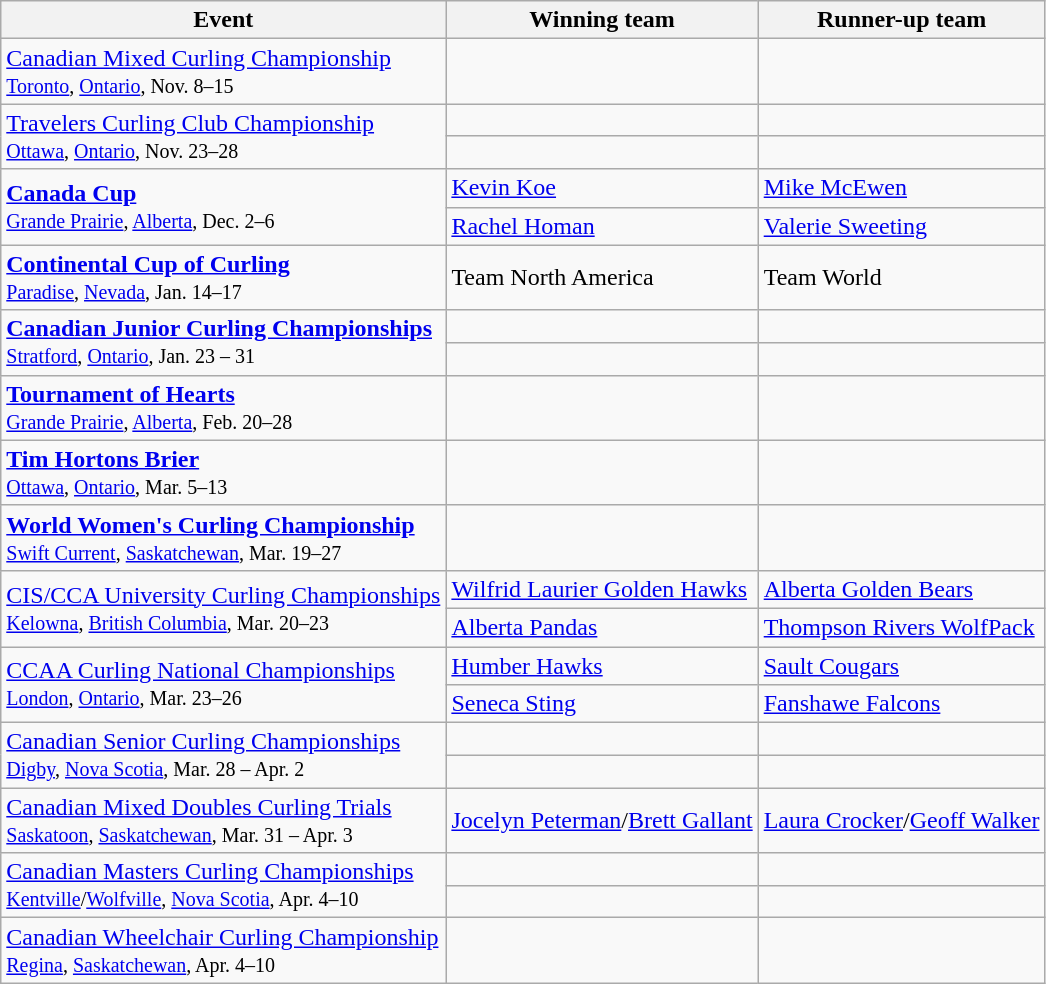<table class="wikitable" style="white-space:nowrap;">
<tr>
<th>Event</th>
<th colspan=2>Winning team</th>
<th>Runner-up team</th>
</tr>
<tr>
<td><a href='#'>Canadian Mixed Curling Championship</a> <br> <small><a href='#'>Toronto</a>, <a href='#'>Ontario</a>, Nov. 8–15</small></td>
<td colspan=2></td>
<td></td>
</tr>
<tr>
<td rowspan=2><a href='#'>Travelers Curling Club Championship</a> <br> <small><a href='#'>Ottawa</a>, <a href='#'>Ontario</a>, Nov. 23–28</small></td>
<td colspan=2></td>
<td></td>
</tr>
<tr>
<td colspan=2></td>
<td></td>
</tr>
<tr>
<td rowspan=2><strong><a href='#'>Canada Cup</a></strong> <br> <small><a href='#'>Grande Prairie</a>, <a href='#'>Alberta</a>, Dec. 2–6</small></td>
<td colspan=2> <a href='#'>Kevin Koe</a></td>
<td> <a href='#'>Mike McEwen</a></td>
</tr>
<tr>
<td colspan=2> <a href='#'>Rachel Homan</a></td>
<td> <a href='#'>Valerie Sweeting</a></td>
</tr>
<tr>
<td><strong><a href='#'>Continental Cup of Curling</a></strong> <br> <small><a href='#'>Paradise</a>, <a href='#'>Nevada</a>, Jan. 14–17</small></td>
<td colspan=2> Team North America</td>
<td> Team World</td>
</tr>
<tr>
<td rowspan=2><strong><a href='#'>Canadian Junior Curling Championships</a></strong> <br> <small><a href='#'>Stratford</a>, <a href='#'>Ontario</a>, Jan. 23 – 31</small></td>
<td colspan=2></td>
<td></td>
</tr>
<tr>
<td colspan=2></td>
<td></td>
</tr>
<tr>
<td><strong><a href='#'>Tournament of Hearts</a></strong> <br> <small><a href='#'>Grande Prairie</a>, <a href='#'>Alberta</a>, Feb. 20–28</small></td>
<td colspan=2></td>
<td></td>
</tr>
<tr>
<td><strong><a href='#'>Tim Hortons Brier</a></strong> <br> <small><a href='#'>Ottawa</a>, <a href='#'>Ontario</a>, Mar. 5–13</small></td>
<td colspan=2></td>
<td></td>
</tr>
<tr>
<td><strong><a href='#'>World Women's Curling Championship</a></strong> <br> <small><a href='#'>Swift Current</a>, <a href='#'>Saskatchewan</a>, Mar. 19–27</small></td>
<td colspan=2></td>
<td></td>
</tr>
<tr>
<td rowspan=2><a href='#'>CIS/CCA University Curling Championships</a> <br> <small><a href='#'>Kelowna</a>, <a href='#'>British Columbia</a>, Mar. 20–23</small></td>
<td colspan=2> <a href='#'>Wilfrid Laurier Golden Hawks</a></td>
<td> <a href='#'>Alberta Golden Bears</a></td>
</tr>
<tr>
<td colspan=2> <a href='#'>Alberta Pandas</a></td>
<td> <a href='#'>Thompson Rivers WolfPack</a></td>
</tr>
<tr>
<td rowspan=2><a href='#'>CCAA Curling National Championships</a> <br> <small><a href='#'>London</a>, <a href='#'>Ontario</a>, Mar. 23–26</small></td>
<td colspan=2> <a href='#'>Humber Hawks</a></td>
<td> <a href='#'>Sault Cougars</a></td>
</tr>
<tr>
<td colspan=2> <a href='#'>Seneca Sting</a></td>
<td> <a href='#'>Fanshawe Falcons</a></td>
</tr>
<tr>
<td rowspan=2><a href='#'>Canadian Senior Curling Championships</a> <br> <small><a href='#'>Digby</a>, <a href='#'>Nova Scotia</a>, Mar. 28 – Apr. 2</small></td>
<td colspan=2></td>
<td></td>
</tr>
<tr>
<td colspan=2></td>
<td></td>
</tr>
<tr>
<td><a href='#'>Canadian Mixed Doubles Curling Trials</a> <br> <small><a href='#'>Saskatoon</a>, <a href='#'>Saskatchewan</a>, Mar. 31 – Apr. 3</small></td>
<td colspan=2> <a href='#'>Jocelyn Peterman</a>/<a href='#'>Brett Gallant</a></td>
<td> <a href='#'>Laura Crocker</a>/<a href='#'>Geoff Walker</a></td>
</tr>
<tr>
<td rowspan=2><a href='#'>Canadian Masters Curling Championships</a> <br> <small><a href='#'>Kentville</a>/<a href='#'>Wolfville</a>, <a href='#'>Nova Scotia</a>, Apr. 4–10</small></td>
<td colspan=2></td>
<td></td>
</tr>
<tr>
<td colspan=2></td>
<td></td>
</tr>
<tr>
<td><a href='#'>Canadian Wheelchair Curling Championship</a> <br> <small><a href='#'>Regina</a>, <a href='#'>Saskatchewan</a>, Apr. 4–10</small></td>
<td colspan=2></td>
<td></td>
</tr>
</table>
